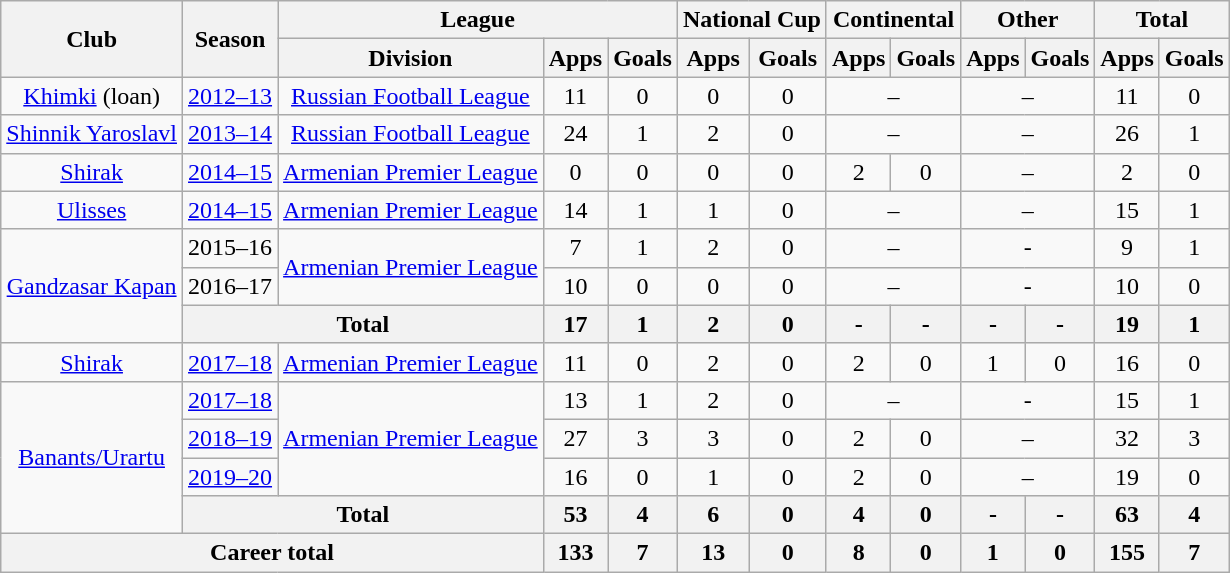<table class="wikitable" style="text-align: center;">
<tr>
<th rowspan="2">Club</th>
<th rowspan="2">Season</th>
<th colspan="3">League</th>
<th colspan="2">National Cup</th>
<th colspan="2">Continental</th>
<th colspan="2">Other</th>
<th colspan="2">Total</th>
</tr>
<tr>
<th>Division</th>
<th>Apps</th>
<th>Goals</th>
<th>Apps</th>
<th>Goals</th>
<th>Apps</th>
<th>Goals</th>
<th>Apps</th>
<th>Goals</th>
<th>Apps</th>
<th>Goals</th>
</tr>
<tr>
<td valign="center"><a href='#'>Khimki</a> (loan)</td>
<td><a href='#'>2012–13</a></td>
<td><a href='#'>Russian Football League</a></td>
<td>11</td>
<td>0</td>
<td>0</td>
<td>0</td>
<td colspan="2">–</td>
<td colspan="2">–</td>
<td>11</td>
<td>0</td>
</tr>
<tr>
<td valign="center"><a href='#'>Shinnik Yaroslavl</a></td>
<td><a href='#'>2013–14</a></td>
<td><a href='#'>Russian Football League</a></td>
<td>24</td>
<td>1</td>
<td>2</td>
<td>0</td>
<td colspan="2">–</td>
<td colspan="2">–</td>
<td>26</td>
<td>1</td>
</tr>
<tr>
<td valign="center"><a href='#'>Shirak</a></td>
<td><a href='#'>2014–15</a></td>
<td><a href='#'>Armenian Premier League</a></td>
<td>0</td>
<td>0</td>
<td>0</td>
<td>0</td>
<td>2</td>
<td>0</td>
<td colspan="2">–</td>
<td>2</td>
<td>0</td>
</tr>
<tr>
<td valign="center"><a href='#'>Ulisses</a></td>
<td><a href='#'>2014–15</a></td>
<td><a href='#'>Armenian Premier League</a></td>
<td>14</td>
<td>1</td>
<td>1</td>
<td>0</td>
<td colspan="2">–</td>
<td colspan="2">–</td>
<td>15</td>
<td>1</td>
</tr>
<tr>
<td rowspan="3" valign="center"><a href='#'>Gandzasar Kapan</a></td>
<td>2015–16</td>
<td rowspan="2" valign="center"><a href='#'>Armenian Premier League</a></td>
<td>7</td>
<td>1</td>
<td>2</td>
<td>0</td>
<td colspan="2">–</td>
<td colspan="2">-</td>
<td>9</td>
<td>1</td>
</tr>
<tr>
<td>2016–17</td>
<td>10</td>
<td>0</td>
<td>0</td>
<td>0</td>
<td colspan="2">–</td>
<td colspan="2">-</td>
<td>10</td>
<td>0</td>
</tr>
<tr>
<th colspan="2">Total</th>
<th>17</th>
<th>1</th>
<th>2</th>
<th>0</th>
<th>-</th>
<th>-</th>
<th>-</th>
<th>-</th>
<th>19</th>
<th>1</th>
</tr>
<tr>
<td valign="center"><a href='#'>Shirak</a></td>
<td><a href='#'>2017–18</a></td>
<td><a href='#'>Armenian Premier League</a></td>
<td>11</td>
<td>0</td>
<td>2</td>
<td>0</td>
<td>2</td>
<td>0</td>
<td>1</td>
<td>0</td>
<td>16</td>
<td>0</td>
</tr>
<tr>
<td rowspan="4" valign="center"><a href='#'>Banants/Urartu</a></td>
<td><a href='#'>2017–18</a></td>
<td rowspan="3" valign="center"><a href='#'>Armenian Premier League</a></td>
<td>13</td>
<td>1</td>
<td>2</td>
<td>0</td>
<td colspan="2">–</td>
<td colspan="2">-</td>
<td>15</td>
<td>1</td>
</tr>
<tr>
<td><a href='#'>2018–19</a></td>
<td>27</td>
<td>3</td>
<td>3</td>
<td>0</td>
<td>2</td>
<td>0</td>
<td colspan="2">–</td>
<td>32</td>
<td>3</td>
</tr>
<tr>
<td><a href='#'>2019–20</a></td>
<td>16</td>
<td>0</td>
<td>1</td>
<td>0</td>
<td>2</td>
<td>0</td>
<td colspan="2">–</td>
<td>19</td>
<td>0</td>
</tr>
<tr>
<th colspan="2">Total</th>
<th>53</th>
<th>4</th>
<th>6</th>
<th>0</th>
<th>4</th>
<th>0</th>
<th>-</th>
<th>-</th>
<th>63</th>
<th>4</th>
</tr>
<tr>
<th colspan="3">Career total</th>
<th>133</th>
<th>7</th>
<th>13</th>
<th>0</th>
<th>8</th>
<th>0</th>
<th>1</th>
<th>0</th>
<th>155</th>
<th>7</th>
</tr>
</table>
